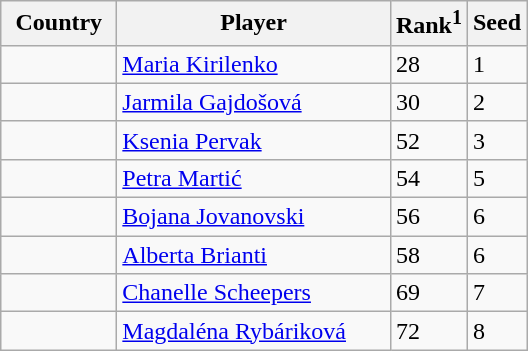<table class="sortable wikitable">
<tr>
<th width="70">Country</th>
<th width="175">Player</th>
<th>Rank<sup>1</sup></th>
<th>Seed</th>
</tr>
<tr>
<td></td>
<td><a href='#'>Maria Kirilenko</a></td>
<td>28</td>
<td>1</td>
</tr>
<tr>
<td></td>
<td><a href='#'>Jarmila Gajdošová</a></td>
<td>30</td>
<td>2</td>
</tr>
<tr>
<td></td>
<td><a href='#'>Ksenia Pervak</a></td>
<td>52</td>
<td>3</td>
</tr>
<tr>
<td></td>
<td><a href='#'>Petra Martić</a></td>
<td>54</td>
<td>5</td>
</tr>
<tr>
<td></td>
<td><a href='#'>Bojana Jovanovski</a></td>
<td>56</td>
<td>6</td>
</tr>
<tr>
<td></td>
<td><a href='#'>Alberta Brianti</a></td>
<td>58</td>
<td>6</td>
</tr>
<tr>
<td></td>
<td><a href='#'>Chanelle Scheepers</a></td>
<td>69</td>
<td>7</td>
</tr>
<tr>
<td></td>
<td><a href='#'>Magdaléna Rybáriková</a></td>
<td>72</td>
<td>8</td>
</tr>
</table>
